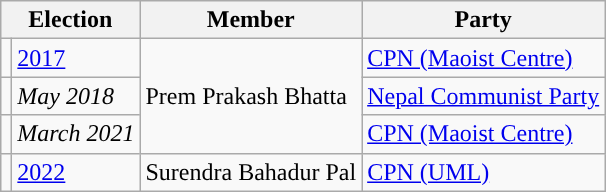<table class="wikitable">
<tr>
<th colspan="2">Election</th>
<th>Member</th>
<th>Party</th>
</tr>
<tr>
<td style="color:inherit;background:"></td>
<td><a href='#'>2017</a></td>
<td rowspan="3">Prem Prakash Bhatta</td>
<td><a href='#'>CPN (Maoist Centre)</a></td>
</tr>
<tr>
<td style="color:inherit;background:"></td>
<td><em>May 2018</em></td>
<td><a href='#'>Nepal Communist Party</a></td>
</tr>
<tr>
<td style="color:inherit;background:"></td>
<td><em>March 2021</em></td>
<td><a href='#'>CPN (Maoist Centre)</a></td>
</tr>
<tr>
<td style="color:inherit;background:"></td>
<td><a href='#'>2022</a></td>
<td>Surendra Bahadur Pal</td>
<td><a href='#'>CPN (UML)</a></td>
</tr>
</table>
